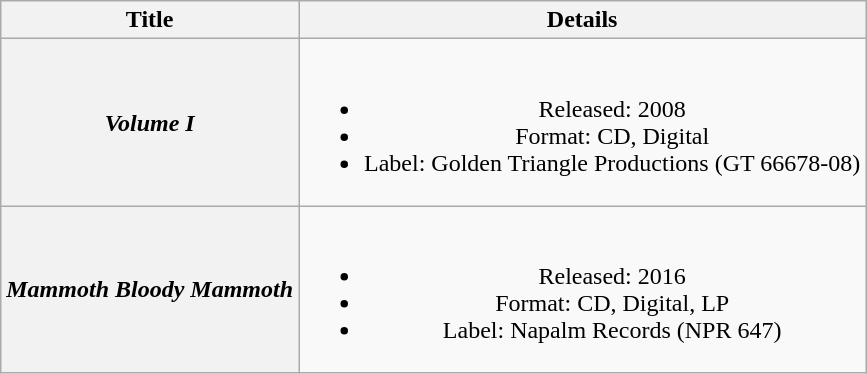<table class="wikitable plainrowheaders" style="text-align:center;" border="1">
<tr>
<th>Title</th>
<th>Details</th>
</tr>
<tr>
<th scope="row"><em>Volume I</em></th>
<td><br><ul><li>Released: 2008</li><li>Format: CD, Digital</li><li>Label: Golden Triangle Productions (GT 66678-08)</li></ul></td>
</tr>
<tr>
<th scope="row"><em>Mammoth Bloody Mammoth</em></th>
<td><br><ul><li>Released: 2016</li><li>Format: CD, Digital, LP</li><li>Label: Napalm Records (NPR 647)</li></ul></td>
</tr>
</table>
